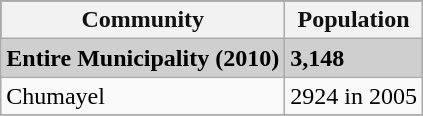<table class="wikitable">
<tr style="background:#111111; color:#111111;">
<th><strong>Community</strong></th>
<th><strong>Population</strong></th>
</tr>
<tr style="background:#CFCFCF;">
<td><strong>Entire Municipality (2010)</strong></td>
<td><strong>3,148</strong></td>
</tr>
<tr>
<td>Chumayel</td>
<td>2924 in 2005</td>
</tr>
<tr>
</tr>
</table>
